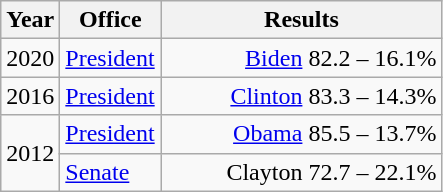<table class=wikitable>
<tr>
<th width="30">Year</th>
<th width="60">Office</th>
<th width="180">Results</th>
</tr>
<tr>
<td>2020</td>
<td><a href='#'>President</a></td>
<td align="right" ><a href='#'>Biden</a> 82.2 – 16.1%</td>
</tr>
<tr>
<td>2016</td>
<td><a href='#'>President</a></td>
<td align="right" ><a href='#'>Clinton</a> 83.3 – 14.3%</td>
</tr>
<tr>
<td rowspan="2">2012</td>
<td><a href='#'>President</a></td>
<td align="right" ><a href='#'>Obama</a> 85.5 – 13.7%</td>
</tr>
<tr>
<td><a href='#'>Senate</a></td>
<td align="right" >Clayton 72.7 – 22.1%</td>
</tr>
</table>
